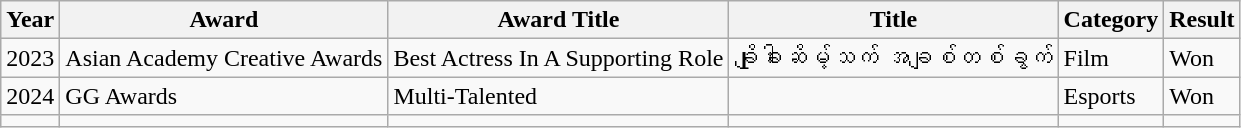<table class="wikitable">
<tr>
<th>Year</th>
<th>Award</th>
<th>Award Title</th>
<th>Title</th>
<th>Category</th>
<th>Result</th>
</tr>
<tr>
<td>2023</td>
<td>Asian Academy Creative Awards</td>
<td>Best Actress In A Supporting Role</td>
<td>ချိုခါးဆိမ့်သက် အချစ်တစ်ခွက်</td>
<td>Film</td>
<td>Won</td>
</tr>
<tr>
<td>2024</td>
<td>GG Awards</td>
<td>Multi-Talented</td>
<td></td>
<td>Esports</td>
<td>Won</td>
</tr>
<tr>
<td></td>
<td></td>
<td></td>
<td></td>
<td></td>
<td></td>
</tr>
</table>
